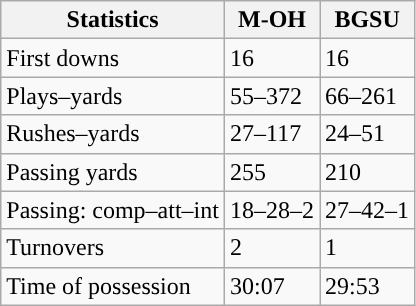<table class="wikitable" style="float:left">
<tr>
<th>Statistics</th>
<th>M-OH</th>
<th>BGSU</th>
</tr>
<tr>
<td>First downs</td>
<td>16</td>
<td>16</td>
</tr>
<tr>
<td>Plays–yards</td>
<td>55–372</td>
<td>66–261</td>
</tr>
<tr>
<td>Rushes–yards</td>
<td>27–117</td>
<td>24–51</td>
</tr>
<tr>
<td>Passing yards</td>
<td>255</td>
<td>210</td>
</tr>
<tr>
<td>Passing: comp–att–int</td>
<td>18–28–2</td>
<td>27–42–1</td>
</tr>
<tr>
<td>Turnovers</td>
<td>2</td>
<td>1</td>
</tr>
<tr>
<td>Time of possession</td>
<td>30:07</td>
<td>29:53</td>
</tr>
</table>
